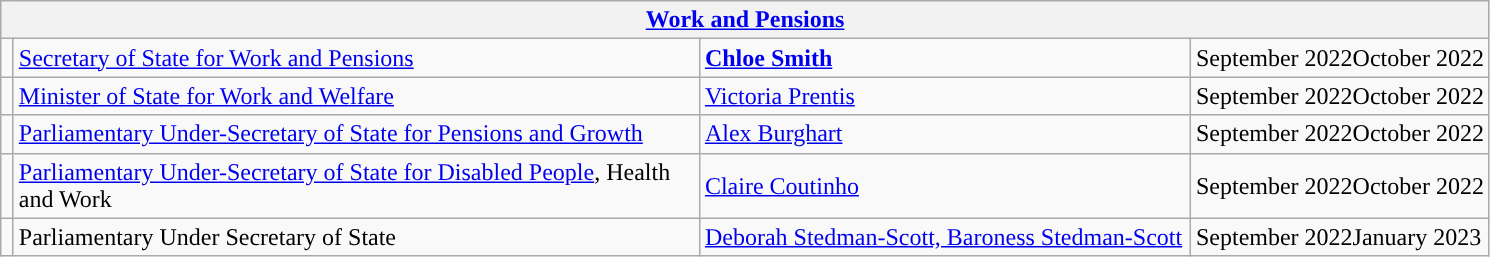<table class="wikitable">
<tr>
<th colspan="4"><a href='#'>Work and Pensions</a></th>
</tr>
<tr>
<td style="width: 1px; background: "></td>
<td style="width: 450px;"><a href='#'>Secretary of State for Work and Pensions</a></td>
<td><strong><a href='#'>Chloe Smith</a></strong></td>
<td>September 2022October 2022</td>
</tr>
<tr>
<td style="width: 1px; background: "></td>
<td style="width: 450px;"><a href='#'>Minister of State for Work and Welfare</a></td>
<td style="width: 320px;"><a href='#'>Victoria Prentis</a></td>
<td>September 2022October 2022</td>
</tr>
<tr>
<td rowspan="1" style="width: 1px; background: "></td>
<td rowspan="1"><a href='#'>Parliamentary Under-Secretary of State for Pensions and Growth</a></td>
<td><a href='#'>Alex Burghart</a></td>
<td>September 2022October 2022</td>
</tr>
<tr>
<td rowspan="1" style="width: 1px; background: "></td>
<td rowspan="1"><a href='#'>Parliamentary Under-Secretary of State for Disabled People</a>, Health and Work</td>
<td><a href='#'>Claire Coutinho</a></td>
<td>September 2022October 2022</td>
</tr>
<tr>
<td style="width: 1px; background: "></td>
<td rowspan="1">Parliamentary Under Secretary of State</td>
<td style="width: 320px;"><a href='#'>Deborah Stedman-Scott, Baroness Stedman-Scott</a> </td>
<td>September 2022January 2023</td>
</tr>
</table>
